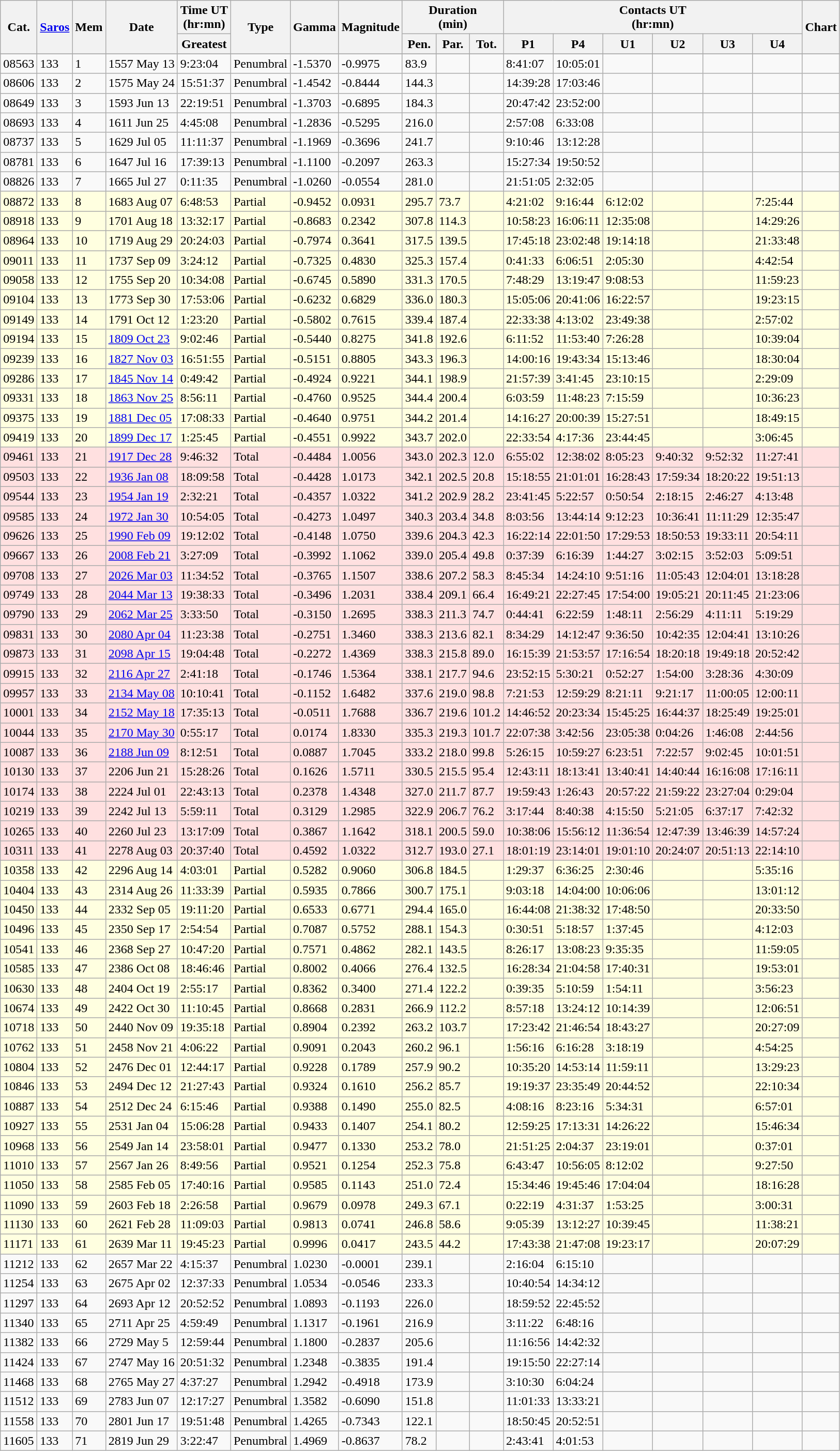<table class=wikitable>
<tr>
<th rowspan=2>Cat.</th>
<th rowspan=2><a href='#'>Saros</a></th>
<th rowspan=2>Mem</th>
<th rowspan=2>Date</th>
<th>Time UT<br>(hr:mn)</th>
<th rowspan=2>Type</th>
<th rowspan=2>Gamma</th>
<th rowspan=2>Magnitude</th>
<th colspan=3>Duration<br>(min)</th>
<th colspan=6>Contacts UT<br>(hr:mn)</th>
<th rowspan=2>Chart</th>
</tr>
<tr>
<th>Greatest</th>
<th>Pen.</th>
<th>Par.</th>
<th>Tot.</th>
<th>P1</th>
<th>P4</th>
<th>U1</th>
<th>U2</th>
<th>U3</th>
<th>U4</th>
</tr>
<tr>
</tr>
<tr>
<td>08563</td>
<td>133</td>
<td>1</td>
<td>1557 May 13</td>
<td>9:23:04</td>
<td>Penumbral</td>
<td>-1.5370</td>
<td>-0.9975</td>
<td>83.9</td>
<td></td>
<td></td>
<td>8:41:07</td>
<td>10:05:01</td>
<td></td>
<td></td>
<td></td>
<td></td>
<td></td>
</tr>
<tr>
<td>08606</td>
<td>133</td>
<td>2</td>
<td>1575 May 24</td>
<td>15:51:37</td>
<td>Penumbral</td>
<td>-1.4542</td>
<td>-0.8444</td>
<td>144.3</td>
<td></td>
<td></td>
<td>14:39:28</td>
<td>17:03:46</td>
<td></td>
<td></td>
<td></td>
<td></td>
<td></td>
</tr>
<tr>
<td>08649</td>
<td>133</td>
<td>3</td>
<td>1593 Jun 13</td>
<td>22:19:51</td>
<td>Penumbral</td>
<td>-1.3703</td>
<td>-0.6895</td>
<td>184.3</td>
<td></td>
<td></td>
<td>20:47:42</td>
<td>23:52:00</td>
<td></td>
<td></td>
<td></td>
<td></td>
<td></td>
</tr>
<tr>
<td>08693</td>
<td>133</td>
<td>4</td>
<td>1611 Jun 25</td>
<td>4:45:08</td>
<td>Penumbral</td>
<td>-1.2836</td>
<td>-0.5295</td>
<td>216.0</td>
<td></td>
<td></td>
<td>2:57:08</td>
<td>6:33:08</td>
<td></td>
<td></td>
<td></td>
<td></td>
<td></td>
</tr>
<tr>
<td>08737</td>
<td>133</td>
<td>5</td>
<td>1629 Jul 05</td>
<td>11:11:37</td>
<td>Penumbral</td>
<td>-1.1969</td>
<td>-0.3696</td>
<td>241.7</td>
<td></td>
<td></td>
<td>9:10:46</td>
<td>13:12:28</td>
<td></td>
<td></td>
<td></td>
<td></td>
<td></td>
</tr>
<tr>
<td>08781</td>
<td>133</td>
<td>6</td>
<td>1647 Jul 16</td>
<td>17:39:13</td>
<td>Penumbral</td>
<td>-1.1100</td>
<td>-0.2097</td>
<td>263.3</td>
<td></td>
<td></td>
<td>15:27:34</td>
<td>19:50:52</td>
<td></td>
<td></td>
<td></td>
<td></td>
<td></td>
</tr>
<tr>
<td>08826</td>
<td>133</td>
<td>7</td>
<td>1665 Jul 27</td>
<td>0:11:35</td>
<td>Penumbral</td>
<td>-1.0260</td>
<td>-0.0554</td>
<td>281.0</td>
<td></td>
<td></td>
<td>21:51:05</td>
<td>2:32:05</td>
<td></td>
<td></td>
<td></td>
<td></td>
<td></td>
</tr>
<tr bgcolor=#ffffe0>
<td>08872</td>
<td>133</td>
<td>8</td>
<td>1683 Aug 07</td>
<td>6:48:53</td>
<td>Partial</td>
<td>-0.9452</td>
<td>0.0931</td>
<td>295.7</td>
<td>73.7</td>
<td></td>
<td>4:21:02</td>
<td>9:16:44</td>
<td>6:12:02</td>
<td></td>
<td></td>
<td>7:25:44</td>
<td></td>
</tr>
<tr bgcolor=#ffffe0>
<td>08918</td>
<td>133</td>
<td>9</td>
<td>1701 Aug 18</td>
<td>13:32:17</td>
<td>Partial</td>
<td>-0.8683</td>
<td>0.2342</td>
<td>307.8</td>
<td>114.3</td>
<td></td>
<td>10:58:23</td>
<td>16:06:11</td>
<td>12:35:08</td>
<td></td>
<td></td>
<td>14:29:26</td>
<td></td>
</tr>
<tr bgcolor=#ffffe0>
<td>08964</td>
<td>133</td>
<td>10</td>
<td>1719 Aug 29</td>
<td>20:24:03</td>
<td>Partial</td>
<td>-0.7974</td>
<td>0.3641</td>
<td>317.5</td>
<td>139.5</td>
<td></td>
<td>17:45:18</td>
<td>23:02:48</td>
<td>19:14:18</td>
<td></td>
<td></td>
<td>21:33:48</td>
<td></td>
</tr>
<tr bgcolor=#ffffe0>
<td>09011</td>
<td>133</td>
<td>11</td>
<td>1737 Sep 09</td>
<td>3:24:12</td>
<td>Partial</td>
<td>-0.7325</td>
<td>0.4830</td>
<td>325.3</td>
<td>157.4</td>
<td></td>
<td>0:41:33</td>
<td>6:06:51</td>
<td>2:05:30</td>
<td></td>
<td></td>
<td>4:42:54</td>
<td></td>
</tr>
<tr bgcolor=#ffffe0>
<td>09058</td>
<td>133</td>
<td>12</td>
<td>1755 Sep 20</td>
<td>10:34:08</td>
<td>Partial</td>
<td>-0.6745</td>
<td>0.5890</td>
<td>331.3</td>
<td>170.5</td>
<td></td>
<td>7:48:29</td>
<td>13:19:47</td>
<td>9:08:53</td>
<td></td>
<td></td>
<td>11:59:23</td>
<td></td>
</tr>
<tr bgcolor=#ffffe0>
<td>09104</td>
<td>133</td>
<td>13</td>
<td>1773 Sep 30</td>
<td>17:53:06</td>
<td>Partial</td>
<td>-0.6232</td>
<td>0.6829</td>
<td>336.0</td>
<td>180.3</td>
<td></td>
<td>15:05:06</td>
<td>20:41:06</td>
<td>16:22:57</td>
<td></td>
<td></td>
<td>19:23:15</td>
<td></td>
</tr>
<tr bgcolor=#ffffe0>
<td>09149</td>
<td>133</td>
<td>14</td>
<td>1791 Oct 12</td>
<td>1:23:20</td>
<td>Partial</td>
<td>-0.5802</td>
<td>0.7615</td>
<td>339.4</td>
<td>187.4</td>
<td></td>
<td>22:33:38</td>
<td>4:13:02</td>
<td>23:49:38</td>
<td></td>
<td></td>
<td>2:57:02</td>
<td></td>
</tr>
<tr bgcolor=#ffffe0>
<td>09194</td>
<td>133</td>
<td>15</td>
<td><a href='#'>1809 Oct 23</a></td>
<td>9:02:46</td>
<td>Partial</td>
<td>-0.5440</td>
<td>0.8275</td>
<td>341.8</td>
<td>192.6</td>
<td></td>
<td>6:11:52</td>
<td>11:53:40</td>
<td>7:26:28</td>
<td></td>
<td></td>
<td>10:39:04</td>
<td></td>
</tr>
<tr bgcolor=#ffffe0>
<td>09239</td>
<td>133</td>
<td>16</td>
<td><a href='#'>1827 Nov 03</a></td>
<td>16:51:55</td>
<td>Partial</td>
<td>-0.5151</td>
<td>0.8805</td>
<td>343.3</td>
<td>196.3</td>
<td></td>
<td>14:00:16</td>
<td>19:43:34</td>
<td>15:13:46</td>
<td></td>
<td></td>
<td>18:30:04</td>
<td></td>
</tr>
<tr bgcolor=#ffffe0>
<td>09286</td>
<td>133</td>
<td>17</td>
<td><a href='#'>1845 Nov 14</a></td>
<td>0:49:42</td>
<td>Partial</td>
<td>-0.4924</td>
<td>0.9221</td>
<td>344.1</td>
<td>198.9</td>
<td></td>
<td>21:57:39</td>
<td>3:41:45</td>
<td>23:10:15</td>
<td></td>
<td></td>
<td>2:29:09</td>
<td></td>
</tr>
<tr bgcolor=#ffffe0>
<td>09331</td>
<td>133</td>
<td>18</td>
<td><a href='#'>1863 Nov 25</a></td>
<td>8:56:11</td>
<td>Partial</td>
<td>-0.4760</td>
<td>0.9525</td>
<td>344.4</td>
<td>200.4</td>
<td></td>
<td>6:03:59</td>
<td>11:48:23</td>
<td>7:15:59</td>
<td></td>
<td></td>
<td>10:36:23</td>
<td></td>
</tr>
<tr bgcolor=#ffffe0>
<td>09375</td>
<td>133</td>
<td>19</td>
<td><a href='#'>1881 Dec 05</a></td>
<td>17:08:33</td>
<td>Partial</td>
<td>-0.4640</td>
<td>0.9751</td>
<td>344.2</td>
<td>201.4</td>
<td></td>
<td>14:16:27</td>
<td>20:00:39</td>
<td>15:27:51</td>
<td></td>
<td></td>
<td>18:49:15</td>
<td></td>
</tr>
<tr bgcolor=#ffffe0>
<td>09419</td>
<td>133</td>
<td>20</td>
<td><a href='#'>1899 Dec 17</a></td>
<td>1:25:45</td>
<td>Partial</td>
<td>-0.4551</td>
<td>0.9922</td>
<td>343.7</td>
<td>202.0</td>
<td></td>
<td>22:33:54</td>
<td>4:17:36</td>
<td>23:44:45</td>
<td></td>
<td></td>
<td>3:06:45</td>
<td></td>
</tr>
<tr bgcolor=#ffe0e0>
<td>09461</td>
<td>133</td>
<td>21</td>
<td><a href='#'>1917 Dec 28</a></td>
<td>9:46:32</td>
<td>Total</td>
<td>-0.4484</td>
<td>1.0056</td>
<td>343.0</td>
<td>202.3</td>
<td>12.0</td>
<td>6:55:02</td>
<td>12:38:02</td>
<td>8:05:23</td>
<td>9:40:32</td>
<td>9:52:32</td>
<td>11:27:41</td>
<td></td>
</tr>
<tr bgcolor=#ffe0e0>
<td>09503</td>
<td>133</td>
<td>22</td>
<td><a href='#'>1936 Jan 08</a></td>
<td>18:09:58</td>
<td>Total</td>
<td>-0.4428</td>
<td>1.0173</td>
<td>342.1</td>
<td>202.5</td>
<td>20.8</td>
<td>15:18:55</td>
<td>21:01:01</td>
<td>16:28:43</td>
<td>17:59:34</td>
<td>18:20:22</td>
<td>19:51:13</td>
<td></td>
</tr>
<tr bgcolor=#ffe0e0>
<td>09544</td>
<td>133</td>
<td>23</td>
<td><a href='#'>1954 Jan 19</a></td>
<td>2:32:21</td>
<td>Total</td>
<td>-0.4357</td>
<td>1.0322</td>
<td>341.2</td>
<td>202.9</td>
<td>28.2</td>
<td>23:41:45</td>
<td>5:22:57</td>
<td>0:50:54</td>
<td>2:18:15</td>
<td>2:46:27</td>
<td>4:13:48</td>
<td></td>
</tr>
<tr bgcolor=#ffe0e0>
<td>09585</td>
<td>133</td>
<td>24</td>
<td><a href='#'>1972 Jan 30</a></td>
<td>10:54:05</td>
<td>Total</td>
<td>-0.4273</td>
<td>1.0497</td>
<td>340.3</td>
<td>203.4</td>
<td>34.8</td>
<td>8:03:56</td>
<td>13:44:14</td>
<td>9:12:23</td>
<td>10:36:41</td>
<td>11:11:29</td>
<td>12:35:47</td>
<td></td>
</tr>
<tr bgcolor=#ffe0e0>
<td>09626</td>
<td>133</td>
<td>25</td>
<td><a href='#'>1990 Feb 09</a></td>
<td>19:12:02</td>
<td>Total</td>
<td>-0.4148</td>
<td>1.0750</td>
<td>339.6</td>
<td>204.3</td>
<td>42.3</td>
<td>16:22:14</td>
<td>22:01:50</td>
<td>17:29:53</td>
<td>18:50:53</td>
<td>19:33:11</td>
<td>20:54:11</td>
<td></td>
</tr>
<tr bgcolor=#ffe0e0>
<td>09667</td>
<td>133</td>
<td>26</td>
<td><a href='#'>2008 Feb 21</a></td>
<td>3:27:09</td>
<td>Total</td>
<td>-0.3992</td>
<td>1.1062</td>
<td>339.0</td>
<td>205.4</td>
<td>49.8</td>
<td>0:37:39</td>
<td>6:16:39</td>
<td>1:44:27</td>
<td>3:02:15</td>
<td>3:52:03</td>
<td>5:09:51</td>
<td></td>
</tr>
<tr bgcolor=#ffe0e0>
<td>09708</td>
<td>133</td>
<td>27</td>
<td><a href='#'>2026 Mar 03</a></td>
<td>11:34:52</td>
<td>Total</td>
<td>-0.3765</td>
<td>1.1507</td>
<td>338.6</td>
<td>207.2</td>
<td>58.3</td>
<td>8:45:34</td>
<td>14:24:10</td>
<td>9:51:16</td>
<td>11:05:43</td>
<td>12:04:01</td>
<td>13:18:28</td>
<td></td>
</tr>
<tr bgcolor=#ffe0e0>
<td>09749</td>
<td>133</td>
<td>28</td>
<td><a href='#'>2044 Mar 13</a></td>
<td>19:38:33</td>
<td>Total</td>
<td>-0.3496</td>
<td>1.2031</td>
<td>338.4</td>
<td>209.1</td>
<td>66.4</td>
<td>16:49:21</td>
<td>22:27:45</td>
<td>17:54:00</td>
<td>19:05:21</td>
<td>20:11:45</td>
<td>21:23:06</td>
<td></td>
</tr>
<tr bgcolor=#ffe0e0>
<td>09790</td>
<td>133</td>
<td>29</td>
<td><a href='#'>2062 Mar 25</a></td>
<td>3:33:50</td>
<td>Total</td>
<td>-0.3150</td>
<td>1.2695</td>
<td>338.3</td>
<td>211.3</td>
<td>74.7</td>
<td>0:44:41</td>
<td>6:22:59</td>
<td>1:48:11</td>
<td>2:56:29</td>
<td>4:11:11</td>
<td>5:19:29</td>
<td></td>
</tr>
<tr bgcolor=#ffe0e0>
<td>09831</td>
<td>133</td>
<td>30</td>
<td><a href='#'>2080 Apr 04</a></td>
<td>11:23:38</td>
<td>Total</td>
<td>-0.2751</td>
<td>1.3460</td>
<td>338.3</td>
<td>213.6</td>
<td>82.1</td>
<td>8:34:29</td>
<td>14:12:47</td>
<td>9:36:50</td>
<td>10:42:35</td>
<td>12:04:41</td>
<td>13:10:26</td>
<td></td>
</tr>
<tr bgcolor=#ffe0e0>
<td>09873</td>
<td>133</td>
<td>31</td>
<td><a href='#'>2098 Apr 15</a></td>
<td>19:04:48</td>
<td>Total</td>
<td>-0.2272</td>
<td>1.4369</td>
<td>338.3</td>
<td>215.8</td>
<td>89.0</td>
<td>16:15:39</td>
<td>21:53:57</td>
<td>17:16:54</td>
<td>18:20:18</td>
<td>19:49:18</td>
<td>20:52:42</td>
<td></td>
</tr>
<tr bgcolor=#ffe0e0>
<td>09915</td>
<td>133</td>
<td>32</td>
<td><a href='#'>2116 Apr 27</a></td>
<td>2:41:18</td>
<td>Total</td>
<td>-0.1746</td>
<td>1.5364</td>
<td>338.1</td>
<td>217.7</td>
<td>94.6</td>
<td>23:52:15</td>
<td>5:30:21</td>
<td>0:52:27</td>
<td>1:54:00</td>
<td>3:28:36</td>
<td>4:30:09</td>
<td></td>
</tr>
<tr bgcolor=#ffe0e0>
<td>09957</td>
<td>133</td>
<td>33</td>
<td><a href='#'>2134 May 08</a></td>
<td>10:10:41</td>
<td>Total</td>
<td>-0.1152</td>
<td>1.6482</td>
<td>337.6</td>
<td>219.0</td>
<td>98.8</td>
<td>7:21:53</td>
<td>12:59:29</td>
<td>8:21:11</td>
<td>9:21:17</td>
<td>11:00:05</td>
<td>12:00:11</td>
<td></td>
</tr>
<tr bgcolor=#ffe0e0>
<td>10001</td>
<td>133</td>
<td>34</td>
<td><a href='#'>2152 May 18</a></td>
<td>17:35:13</td>
<td>Total</td>
<td>-0.0511</td>
<td>1.7688</td>
<td>336.7</td>
<td>219.6</td>
<td>101.2</td>
<td>14:46:52</td>
<td>20:23:34</td>
<td>15:45:25</td>
<td>16:44:37</td>
<td>18:25:49</td>
<td>19:25:01</td>
<td></td>
</tr>
<tr bgcolor=#ffe0e0>
<td>10044</td>
<td>133</td>
<td>35</td>
<td><a href='#'>2170 May 30</a></td>
<td>0:55:17</td>
<td>Total</td>
<td>0.0174</td>
<td>1.8330</td>
<td>335.3</td>
<td>219.3</td>
<td>101.7</td>
<td>22:07:38</td>
<td>3:42:56</td>
<td>23:05:38</td>
<td>0:04:26</td>
<td>1:46:08</td>
<td>2:44:56</td>
<td></td>
</tr>
<tr bgcolor=#ffe0e0>
<td>10087</td>
<td>133</td>
<td>36</td>
<td><a href='#'>2188 Jun 09</a></td>
<td>8:12:51</td>
<td>Total</td>
<td>0.0887</td>
<td>1.7045</td>
<td>333.2</td>
<td>218.0</td>
<td>99.8</td>
<td>5:26:15</td>
<td>10:59:27</td>
<td>6:23:51</td>
<td>7:22:57</td>
<td>9:02:45</td>
<td>10:01:51</td>
<td></td>
</tr>
<tr bgcolor=#ffe0e0>
<td>10130</td>
<td>133</td>
<td>37</td>
<td>2206 Jun 21</td>
<td>15:28:26</td>
<td>Total</td>
<td>0.1626</td>
<td>1.5711</td>
<td>330.5</td>
<td>215.5</td>
<td>95.4</td>
<td>12:43:11</td>
<td>18:13:41</td>
<td>13:40:41</td>
<td>14:40:44</td>
<td>16:16:08</td>
<td>17:16:11</td>
<td></td>
</tr>
<tr bgcolor=#ffe0e0>
<td>10174</td>
<td>133</td>
<td>38</td>
<td>2224 Jul 01</td>
<td>22:43:13</td>
<td>Total</td>
<td>0.2378</td>
<td>1.4348</td>
<td>327.0</td>
<td>211.7</td>
<td>87.7</td>
<td>19:59:43</td>
<td>1:26:43</td>
<td>20:57:22</td>
<td>21:59:22</td>
<td>23:27:04</td>
<td>0:29:04</td>
<td></td>
</tr>
<tr bgcolor=#ffe0e0>
<td>10219</td>
<td>133</td>
<td>39</td>
<td>2242 Jul 13</td>
<td>5:59:11</td>
<td>Total</td>
<td>0.3129</td>
<td>1.2985</td>
<td>322.9</td>
<td>206.7</td>
<td>76.2</td>
<td>3:17:44</td>
<td>8:40:38</td>
<td>4:15:50</td>
<td>5:21:05</td>
<td>6:37:17</td>
<td>7:42:32</td>
<td></td>
</tr>
<tr bgcolor=#ffe0e0>
<td>10265</td>
<td>133</td>
<td>40</td>
<td>2260 Jul 23</td>
<td>13:17:09</td>
<td>Total</td>
<td>0.3867</td>
<td>1.1642</td>
<td>318.1</td>
<td>200.5</td>
<td>59.0</td>
<td>10:38:06</td>
<td>15:56:12</td>
<td>11:36:54</td>
<td>12:47:39</td>
<td>13:46:39</td>
<td>14:57:24</td>
<td></td>
</tr>
<tr bgcolor=#ffe0e0>
<td>10311</td>
<td>133</td>
<td>41</td>
<td>2278 Aug 03</td>
<td>20:37:40</td>
<td>Total</td>
<td>0.4592</td>
<td>1.0322</td>
<td>312.7</td>
<td>193.0</td>
<td>27.1</td>
<td>18:01:19</td>
<td>23:14:01</td>
<td>19:01:10</td>
<td>20:24:07</td>
<td>20:51:13</td>
<td>22:14:10</td>
<td></td>
</tr>
<tr bgcolor=#ffffe0>
<td>10358</td>
<td>133</td>
<td>42</td>
<td>2296 Aug 14</td>
<td>4:03:01</td>
<td>Partial</td>
<td>0.5282</td>
<td>0.9060</td>
<td>306.8</td>
<td>184.5</td>
<td></td>
<td>1:29:37</td>
<td>6:36:25</td>
<td>2:30:46</td>
<td></td>
<td></td>
<td>5:35:16</td>
<td></td>
</tr>
<tr bgcolor=#ffffe0>
<td>10404</td>
<td>133</td>
<td>43</td>
<td>2314 Aug 26</td>
<td>11:33:39</td>
<td>Partial</td>
<td>0.5935</td>
<td>0.7866</td>
<td>300.7</td>
<td>175.1</td>
<td></td>
<td>9:03:18</td>
<td>14:04:00</td>
<td>10:06:06</td>
<td></td>
<td></td>
<td>13:01:12</td>
<td></td>
</tr>
<tr bgcolor=#ffffe0>
<td>10450</td>
<td>133</td>
<td>44</td>
<td>2332 Sep 05</td>
<td>19:11:20</td>
<td>Partial</td>
<td>0.6533</td>
<td>0.6771</td>
<td>294.4</td>
<td>165.0</td>
<td></td>
<td>16:44:08</td>
<td>21:38:32</td>
<td>17:48:50</td>
<td></td>
<td></td>
<td>20:33:50</td>
<td></td>
</tr>
<tr bgcolor=#ffffe0>
<td>10496</td>
<td>133</td>
<td>45</td>
<td>2350 Sep 17</td>
<td>2:54:54</td>
<td>Partial</td>
<td>0.7087</td>
<td>0.5752</td>
<td>288.1</td>
<td>154.3</td>
<td></td>
<td>0:30:51</td>
<td>5:18:57</td>
<td>1:37:45</td>
<td></td>
<td></td>
<td>4:12:03</td>
<td></td>
</tr>
<tr bgcolor=#ffffe0>
<td>10541</td>
<td>133</td>
<td>46</td>
<td>2368 Sep 27</td>
<td>10:47:20</td>
<td>Partial</td>
<td>0.7571</td>
<td>0.4862</td>
<td>282.1</td>
<td>143.5</td>
<td></td>
<td>8:26:17</td>
<td>13:08:23</td>
<td>9:35:35</td>
<td></td>
<td></td>
<td>11:59:05</td>
<td></td>
</tr>
<tr bgcolor=#ffffe0>
<td>10585</td>
<td>133</td>
<td>47</td>
<td>2386 Oct 08</td>
<td>18:46:46</td>
<td>Partial</td>
<td>0.8002</td>
<td>0.4066</td>
<td>276.4</td>
<td>132.5</td>
<td></td>
<td>16:28:34</td>
<td>21:04:58</td>
<td>17:40:31</td>
<td></td>
<td></td>
<td>19:53:01</td>
<td></td>
</tr>
<tr bgcolor=#ffffe0>
<td>10630</td>
<td>133</td>
<td>48</td>
<td>2404 Oct 19</td>
<td>2:55:17</td>
<td>Partial</td>
<td>0.8362</td>
<td>0.3400</td>
<td>271.4</td>
<td>122.2</td>
<td></td>
<td>0:39:35</td>
<td>5:10:59</td>
<td>1:54:11</td>
<td></td>
<td></td>
<td>3:56:23</td>
<td></td>
</tr>
<tr bgcolor=#ffffe0>
<td>10674</td>
<td>133</td>
<td>49</td>
<td>2422 Oct 30</td>
<td>11:10:45</td>
<td>Partial</td>
<td>0.8668</td>
<td>0.2831</td>
<td>266.9</td>
<td>112.2</td>
<td></td>
<td>8:57:18</td>
<td>13:24:12</td>
<td>10:14:39</td>
<td></td>
<td></td>
<td>12:06:51</td>
<td></td>
</tr>
<tr bgcolor=#ffffe0>
<td>10718</td>
<td>133</td>
<td>50</td>
<td>2440 Nov 09</td>
<td>19:35:18</td>
<td>Partial</td>
<td>0.8904</td>
<td>0.2392</td>
<td>263.2</td>
<td>103.7</td>
<td></td>
<td>17:23:42</td>
<td>21:46:54</td>
<td>18:43:27</td>
<td></td>
<td></td>
<td>20:27:09</td>
<td></td>
</tr>
<tr bgcolor=#ffffe0>
<td>10762</td>
<td>133</td>
<td>51</td>
<td>2458 Nov 21</td>
<td>4:06:22</td>
<td>Partial</td>
<td>0.9091</td>
<td>0.2043</td>
<td>260.2</td>
<td>96.1</td>
<td></td>
<td>1:56:16</td>
<td>6:16:28</td>
<td>3:18:19</td>
<td></td>
<td></td>
<td>4:54:25</td>
<td></td>
</tr>
<tr bgcolor=#ffffe0>
<td>10804</td>
<td>133</td>
<td>52</td>
<td>2476 Dec 01</td>
<td>12:44:17</td>
<td>Partial</td>
<td>0.9228</td>
<td>0.1789</td>
<td>257.9</td>
<td>90.2</td>
<td></td>
<td>10:35:20</td>
<td>14:53:14</td>
<td>11:59:11</td>
<td></td>
<td></td>
<td>13:29:23</td>
<td></td>
</tr>
<tr bgcolor=#ffffe0>
<td>10846</td>
<td>133</td>
<td>53</td>
<td>2494 Dec 12</td>
<td>21:27:43</td>
<td>Partial</td>
<td>0.9324</td>
<td>0.1610</td>
<td>256.2</td>
<td>85.7</td>
<td></td>
<td>19:19:37</td>
<td>23:35:49</td>
<td>20:44:52</td>
<td></td>
<td></td>
<td>22:10:34</td>
<td></td>
</tr>
<tr bgcolor=#ffffe0>
<td>10887</td>
<td>133</td>
<td>54</td>
<td>2512 Dec 24</td>
<td>6:15:46</td>
<td>Partial</td>
<td>0.9388</td>
<td>0.1490</td>
<td>255.0</td>
<td>82.5</td>
<td></td>
<td>4:08:16</td>
<td>8:23:16</td>
<td>5:34:31</td>
<td></td>
<td></td>
<td>6:57:01</td>
<td></td>
</tr>
<tr bgcolor=#ffffe0>
<td>10927</td>
<td>133</td>
<td>55</td>
<td>2531 Jan 04</td>
<td>15:06:28</td>
<td>Partial</td>
<td>0.9433</td>
<td>0.1407</td>
<td>254.1</td>
<td>80.2</td>
<td></td>
<td>12:59:25</td>
<td>17:13:31</td>
<td>14:26:22</td>
<td></td>
<td></td>
<td>15:46:34</td>
<td></td>
</tr>
<tr bgcolor=#ffffe0>
<td>10968</td>
<td>133</td>
<td>56</td>
<td>2549 Jan 14</td>
<td>23:58:01</td>
<td>Partial</td>
<td>0.9477</td>
<td>0.1330</td>
<td>253.2</td>
<td>78.0</td>
<td></td>
<td>21:51:25</td>
<td>2:04:37</td>
<td>23:19:01</td>
<td></td>
<td></td>
<td>0:37:01</td>
<td></td>
</tr>
<tr bgcolor=#ffffe0>
<td>11010</td>
<td>133</td>
<td>57</td>
<td>2567 Jan 26</td>
<td>8:49:56</td>
<td>Partial</td>
<td>0.9521</td>
<td>0.1254</td>
<td>252.3</td>
<td>75.8</td>
<td></td>
<td>6:43:47</td>
<td>10:56:05</td>
<td>8:12:02</td>
<td></td>
<td></td>
<td>9:27:50</td>
<td></td>
</tr>
<tr bgcolor=#ffffe0>
<td>11050</td>
<td>133</td>
<td>58</td>
<td>2585 Feb 05</td>
<td>17:40:16</td>
<td>Partial</td>
<td>0.9585</td>
<td>0.1143</td>
<td>251.0</td>
<td>72.4</td>
<td></td>
<td>15:34:46</td>
<td>19:45:46</td>
<td>17:04:04</td>
<td></td>
<td></td>
<td>18:16:28</td>
<td></td>
</tr>
<tr bgcolor=#ffffe0>
<td>11090</td>
<td>133</td>
<td>59</td>
<td>2603 Feb 18</td>
<td>2:26:58</td>
<td>Partial</td>
<td>0.9679</td>
<td>0.0978</td>
<td>249.3</td>
<td>67.1</td>
<td></td>
<td>0:22:19</td>
<td>4:31:37</td>
<td>1:53:25</td>
<td></td>
<td></td>
<td>3:00:31</td>
<td></td>
</tr>
<tr bgcolor=#ffffe0>
<td>11130</td>
<td>133</td>
<td>60</td>
<td>2621 Feb 28</td>
<td>11:09:03</td>
<td>Partial</td>
<td>0.9813</td>
<td>0.0741</td>
<td>246.8</td>
<td>58.6</td>
<td></td>
<td>9:05:39</td>
<td>13:12:27</td>
<td>10:39:45</td>
<td></td>
<td></td>
<td>11:38:21</td>
<td></td>
</tr>
<tr bgcolor=#ffffe0>
<td>11171</td>
<td>133</td>
<td>61</td>
<td>2639 Mar 11</td>
<td>19:45:23</td>
<td>Partial</td>
<td>0.9996</td>
<td>0.0417</td>
<td>243.5</td>
<td>44.2</td>
<td></td>
<td>17:43:38</td>
<td>21:47:08</td>
<td>19:23:17</td>
<td></td>
<td></td>
<td>20:07:29</td>
<td></td>
</tr>
<tr>
<td>11212</td>
<td>133</td>
<td>62</td>
<td>2657 Mar 22</td>
<td>4:15:37</td>
<td>Penumbral</td>
<td>1.0230</td>
<td>-0.0001</td>
<td>239.1</td>
<td></td>
<td></td>
<td>2:16:04</td>
<td>6:15:10</td>
<td></td>
<td></td>
<td></td>
<td></td>
<td></td>
</tr>
<tr>
<td>11254</td>
<td>133</td>
<td>63</td>
<td>2675 Apr 02</td>
<td>12:37:33</td>
<td>Penumbral</td>
<td>1.0534</td>
<td>-0.0546</td>
<td>233.3</td>
<td></td>
<td></td>
<td>10:40:54</td>
<td>14:34:12</td>
<td></td>
<td></td>
<td></td>
<td></td>
<td></td>
</tr>
<tr>
<td>11297</td>
<td>133</td>
<td>64</td>
<td>2693 Apr 12</td>
<td>20:52:52</td>
<td>Penumbral</td>
<td>1.0893</td>
<td>-0.1193</td>
<td>226.0</td>
<td></td>
<td></td>
<td>18:59:52</td>
<td>22:45:52</td>
<td></td>
<td></td>
<td></td>
<td></td>
<td></td>
</tr>
<tr>
<td>11340</td>
<td>133</td>
<td>65</td>
<td>2711 Apr 25</td>
<td>4:59:49</td>
<td>Penumbral</td>
<td>1.1317</td>
<td>-0.1961</td>
<td>216.9</td>
<td></td>
<td></td>
<td>3:11:22</td>
<td>6:48:16</td>
<td></td>
<td></td>
<td></td>
<td></td>
<td></td>
</tr>
<tr>
<td>11382</td>
<td>133</td>
<td>66</td>
<td>2729 May 5</td>
<td>12:59:44</td>
<td>Penumbral</td>
<td>1.1800</td>
<td>-0.2837</td>
<td>205.6</td>
<td></td>
<td></td>
<td>11:16:56</td>
<td>14:42:32</td>
<td></td>
<td></td>
<td></td>
<td></td>
<td></td>
</tr>
<tr>
<td>11424</td>
<td>133</td>
<td>67</td>
<td>2747 May 16</td>
<td>20:51:32</td>
<td>Penumbral</td>
<td>1.2348</td>
<td>-0.3835</td>
<td>191.4</td>
<td></td>
<td></td>
<td>19:15:50</td>
<td>22:27:14</td>
<td></td>
<td></td>
<td></td>
<td></td>
<td></td>
</tr>
<tr>
<td>11468</td>
<td>133</td>
<td>68</td>
<td>2765 May 27</td>
<td>4:37:27</td>
<td>Penumbral</td>
<td>1.2942</td>
<td>-0.4918</td>
<td>173.9</td>
<td></td>
<td></td>
<td>3:10:30</td>
<td>6:04:24</td>
<td></td>
<td></td>
<td></td>
<td></td>
<td></td>
</tr>
<tr>
<td>11512</td>
<td>133</td>
<td>69</td>
<td>2783 Jun 07</td>
<td>12:17:27</td>
<td>Penumbral</td>
<td>1.3582</td>
<td>-0.6090</td>
<td>151.8</td>
<td></td>
<td></td>
<td>11:01:33</td>
<td>13:33:21</td>
<td></td>
<td></td>
<td></td>
<td></td>
<td></td>
</tr>
<tr>
<td>11558</td>
<td>133</td>
<td>70</td>
<td>2801 Jun 17</td>
<td>19:51:48</td>
<td>Penumbral</td>
<td>1.4265</td>
<td>-0.7343</td>
<td>122.1</td>
<td></td>
<td></td>
<td>18:50:45</td>
<td>20:52:51</td>
<td></td>
<td></td>
<td></td>
<td></td>
<td></td>
</tr>
<tr>
<td>11605</td>
<td>133</td>
<td>71</td>
<td>2819 Jun 29</td>
<td>3:22:47</td>
<td>Penumbral</td>
<td>1.4969</td>
<td>-0.8637</td>
<td>78.2</td>
<td></td>
<td></td>
<td>2:43:41</td>
<td>4:01:53</td>
<td></td>
<td></td>
<td></td>
<td></td>
<td></td>
</tr>
</table>
